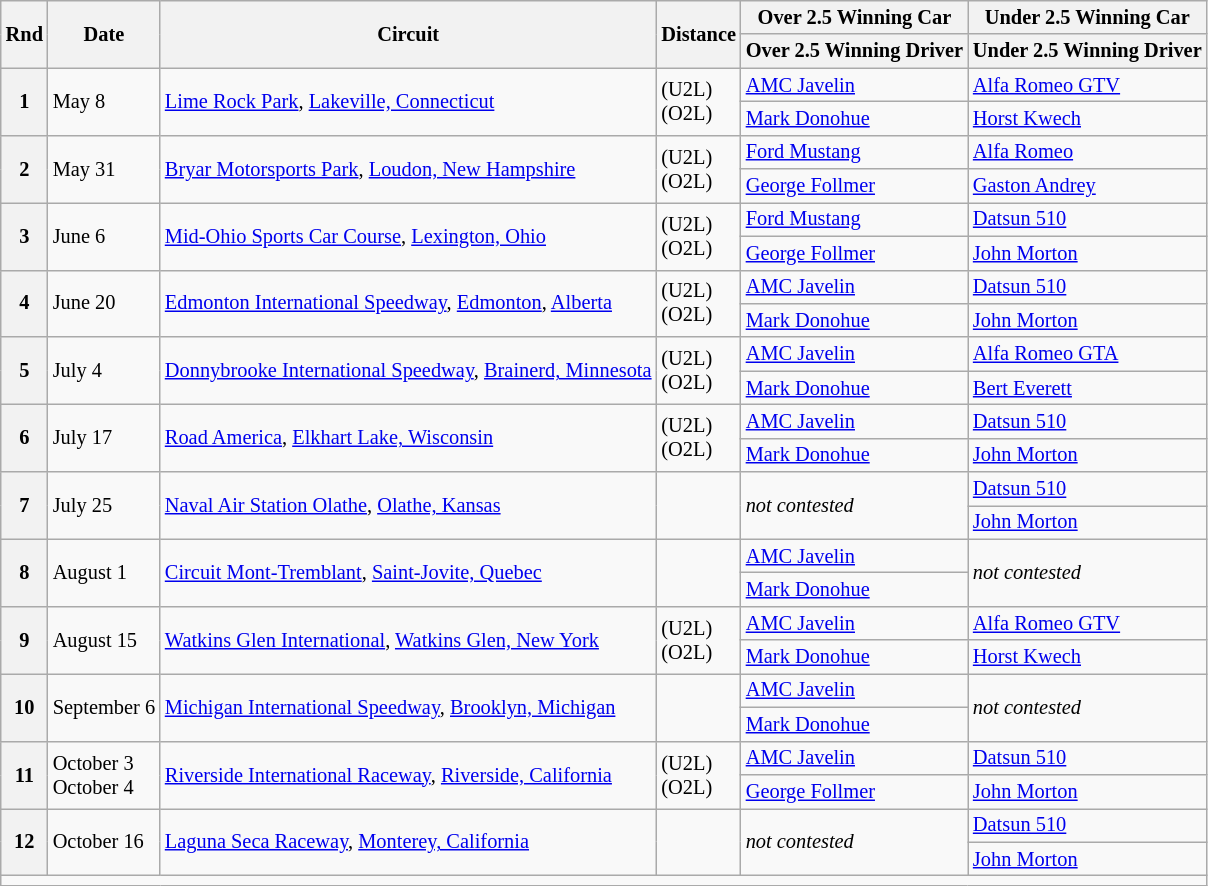<table class="wikitable" style="font-size: 85%">
<tr>
<th rowspan=2>Rnd</th>
<th rowspan=2>Date</th>
<th rowspan=2>Circuit</th>
<th rowspan=2>Distance</th>
<th>Over 2.5 Winning Car</th>
<th>Under 2.5 Winning Car</th>
</tr>
<tr>
<th>Over 2.5 Winning Driver</th>
<th>Under 2.5 Winning Driver</th>
</tr>
<tr>
<th rowspan=2>1</th>
<td rowspan=2>May 8</td>
<td rowspan=2><a href='#'>Lime Rock Park</a>, <a href='#'>Lakeville, Connecticut</a></td>
<td rowspan=2> (U2L)<br> (O2L)</td>
<td><a href='#'>AMC Javelin</a></td>
<td><a href='#'>Alfa Romeo GTV</a></td>
</tr>
<tr>
<td> <a href='#'>Mark Donohue</a></td>
<td> <a href='#'>Horst Kwech</a></td>
</tr>
<tr>
<th rowspan=2>2</th>
<td rowspan=2>May 31</td>
<td rowspan=2><a href='#'>Bryar Motorsports Park</a>, <a href='#'>Loudon, New Hampshire</a></td>
<td rowspan=2> (U2L)<br> (O2L)</td>
<td><a href='#'>Ford Mustang</a></td>
<td><a href='#'>Alfa Romeo</a></td>
</tr>
<tr>
<td> <a href='#'>George Follmer</a></td>
<td> <a href='#'>Gaston Andrey</a></td>
</tr>
<tr>
<th rowspan=2>3</th>
<td rowspan=2>June 6</td>
<td rowspan=2><a href='#'>Mid-Ohio Sports Car Course</a>, <a href='#'>Lexington, Ohio</a></td>
<td rowspan=2> (U2L)<br> (O2L)</td>
<td><a href='#'>Ford Mustang</a></td>
<td><a href='#'>Datsun 510</a></td>
</tr>
<tr>
<td> <a href='#'>George Follmer</a></td>
<td> <a href='#'>John Morton</a></td>
</tr>
<tr>
<th rowspan=2>4</th>
<td rowspan=2>June 20</td>
<td rowspan=2><a href='#'>Edmonton International Speedway</a>, <a href='#'>Edmonton</a>, <a href='#'>Alberta</a></td>
<td rowspan=2> (U2L)<br> (O2L)</td>
<td><a href='#'>AMC Javelin</a></td>
<td><a href='#'>Datsun 510</a></td>
</tr>
<tr>
<td> <a href='#'>Mark Donohue</a></td>
<td> <a href='#'>John Morton</a></td>
</tr>
<tr>
<th rowspan=2>5</th>
<td rowspan=2>July 4</td>
<td rowspan=2><a href='#'>Donnybrooke International Speedway</a>, <a href='#'>Brainerd, Minnesota</a></td>
<td rowspan=2> (U2L)<br> (O2L)</td>
<td><a href='#'>AMC Javelin</a></td>
<td><a href='#'>Alfa Romeo GTA</a></td>
</tr>
<tr>
<td> <a href='#'>Mark Donohue</a></td>
<td> <a href='#'>Bert Everett</a></td>
</tr>
<tr>
<th rowspan=2>6</th>
<td rowspan=2>July 17</td>
<td rowspan=2><a href='#'>Road America</a>, <a href='#'>Elkhart Lake, Wisconsin</a></td>
<td rowspan=2> (U2L)<br> (O2L)</td>
<td><a href='#'>AMC Javelin</a></td>
<td><a href='#'>Datsun 510</a></td>
</tr>
<tr>
<td> <a href='#'>Mark Donohue</a></td>
<td> <a href='#'>John Morton</a></td>
</tr>
<tr>
<th rowspan=2>7</th>
<td rowspan=2>July 25</td>
<td rowspan=2><a href='#'>Naval Air Station Olathe</a>, <a href='#'>Olathe, Kansas</a></td>
<td rowspan=2></td>
<td rowspan=2><em>not contested</em></td>
<td><a href='#'>Datsun 510</a></td>
</tr>
<tr>
<td> <a href='#'>John Morton</a></td>
</tr>
<tr>
<th rowspan=2>8</th>
<td rowspan=2>August 1</td>
<td rowspan=2><a href='#'>Circuit Mont-Tremblant</a>, <a href='#'>Saint-Jovite, Quebec</a></td>
<td rowspan=2></td>
<td><a href='#'>AMC Javelin</a></td>
<td rowspan=2><em>not contested</em></td>
</tr>
<tr>
<td> <a href='#'>Mark Donohue</a></td>
</tr>
<tr>
<th rowspan=2>9</th>
<td rowspan=2>August 15</td>
<td rowspan=2><a href='#'>Watkins Glen International</a>, <a href='#'>Watkins Glen, New York</a></td>
<td rowspan=2> (U2L)<br> (O2L)</td>
<td><a href='#'>AMC Javelin</a></td>
<td><a href='#'>Alfa Romeo GTV</a></td>
</tr>
<tr>
<td> <a href='#'>Mark Donohue</a></td>
<td> <a href='#'>Horst Kwech</a></td>
</tr>
<tr>
<th rowspan=2>10</th>
<td rowspan=2>September 6</td>
<td rowspan=2><a href='#'>Michigan International Speedway</a>, <a href='#'>Brooklyn, Michigan</a></td>
<td rowspan=2></td>
<td><a href='#'>AMC Javelin</a></td>
<td rowspan=2><em>not contested</em></td>
</tr>
<tr>
<td> <a href='#'>Mark Donohue</a></td>
</tr>
<tr>
<th rowspan=2>11</th>
<td rowspan=2>October 3<br>October 4</td>
<td rowspan=2><a href='#'>Riverside International Raceway</a>, <a href='#'>Riverside, California</a></td>
<td rowspan=2> (U2L)<br> (O2L)</td>
<td><a href='#'>AMC Javelin</a></td>
<td><a href='#'>Datsun 510</a></td>
</tr>
<tr>
<td> <a href='#'>George Follmer</a></td>
<td> <a href='#'>John Morton</a></td>
</tr>
<tr>
<th rowspan=2>12</th>
<td rowspan=2>October 16</td>
<td rowspan=2><a href='#'>Laguna Seca Raceway</a>, <a href='#'>Monterey, California</a></td>
<td rowspan=2></td>
<td rowspan=2><em>not contested</em></td>
<td><a href='#'>Datsun 510</a></td>
</tr>
<tr>
<td> <a href='#'>John Morton</a></td>
</tr>
<tr>
<td style="text-align:center;" colspan=6></td>
</tr>
</table>
